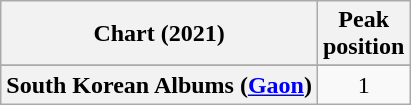<table class="wikitable sortable plainrowheaders" style="text-align:center">
<tr>
<th scope="col">Chart (2021)</th>
<th scope="col">Peak<br>position</th>
</tr>
<tr>
</tr>
<tr>
<th scope="row">South Korean Albums (<a href='#'>Gaon</a>)</th>
<td>1</td>
</tr>
</table>
